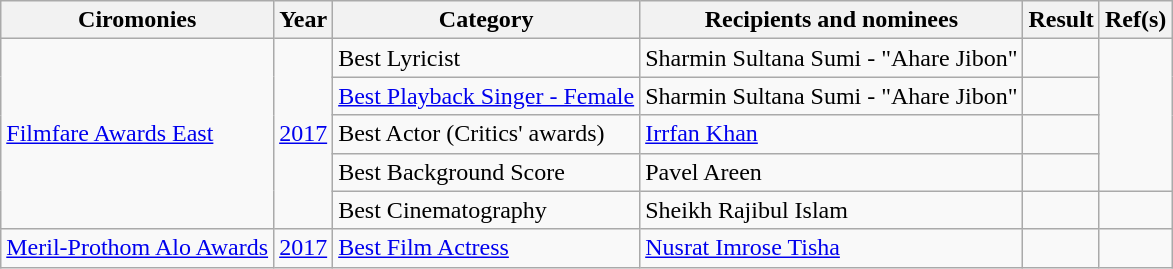<table class="wikitable">
<tr>
<th>Ciromonies</th>
<th>Year</th>
<th>Category</th>
<th>Recipients and nominees</th>
<th>Result</th>
<th>Ref(s)</th>
</tr>
<tr>
<td rowspan=5><a href='#'>Filmfare Awards East</a></td>
<td rowspan=5><a href='#'>2017</a></td>
<td>Best Lyricist</td>
<td>Sharmin Sultana Sumi - "Ahare Jibon"</td>
<td></td>
<td rowspan=4></td>
</tr>
<tr>
<td><a href='#'>Best Playback Singer - Female</a></td>
<td>Sharmin Sultana Sumi - "Ahare Jibon"</td>
<td></td>
</tr>
<tr>
<td>Best Actor (Critics' awards)</td>
<td><a href='#'>Irrfan Khan</a></td>
<td></td>
</tr>
<tr>
<td>Best Background Score</td>
<td>Pavel Areen</td>
<td></td>
</tr>
<tr>
<td>Best Cinematography</td>
<td>Sheikh Rajibul Islam</td>
<td></td>
</tr>
<tr>
<td><a href='#'>Meril-Prothom Alo Awards</a></td>
<td><a href='#'>2017</a></td>
<td><a href='#'>Best Film Actress</a></td>
<td><a href='#'>Nusrat Imrose Tisha</a></td>
<td></td>
<td></td>
</tr>
</table>
